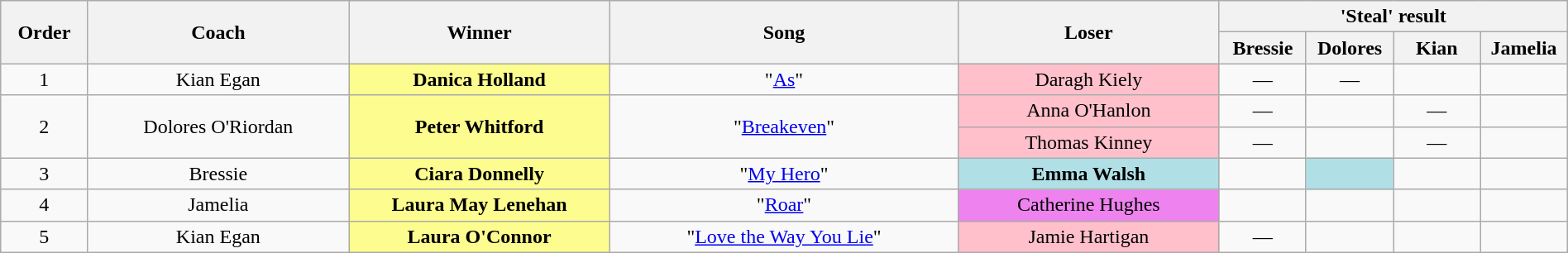<table class="wikitable" style="text-align: center; width:100%;">
<tr>
<th rowspan="2" width="05%">Order</th>
<th rowspan="2" width="15%">Coach</th>
<th rowspan="2" width="15%">Winner</th>
<th rowspan="2" width="20%">Song</th>
<th rowspan="2" width="15%">Loser</th>
<th colspan="4" width="20%">'Steal' result</th>
</tr>
<tr>
<th width="05%">Bressie</th>
<th width="05%">Dolores</th>
<th width="05%">Kian</th>
<th width="05%">Jamelia</th>
</tr>
<tr>
<td>1</td>
<td>Kian Egan</td>
<td style="background:#fdfc8f;"><strong>Danica Holland</strong></td>
<td>"<a href='#'>As</a>"</td>
<td style="background:pink">Daragh Kiely</td>
<td>—</td>
<td>—</td>
<td></td>
<td></td>
</tr>
<tr>
<td rowspan="2">2</td>
<td rowspan="2">Dolores O'Riordan</td>
<td rowspan="2" style="background:#fdfc8f;"><strong>Peter Whitford</strong></td>
<td rowspan="2">"<a href='#'>Breakeven</a>"</td>
<td style="background:pink">Anna O'Hanlon</td>
<td>—</td>
<td></td>
<td>—</td>
<td></td>
</tr>
<tr>
<td style="background:pink">Thomas Kinney</td>
<td>—</td>
<td></td>
<td>—</td>
<td></td>
</tr>
<tr>
<td>3</td>
<td>Bressie</td>
<td style="background:#fdfc8f;"><strong>Ciara Donnelly</strong></td>
<td>"<a href='#'>My Hero</a>"</td>
<td style="background:#B0E0E6"><strong>Emma Walsh</strong></td>
<td></td>
<td style="background:#B0E0E6;"><strong></strong></td>
<td style=""><strong></strong></td>
<td></td>
</tr>
<tr>
<td>4</td>
<td>Jamelia</td>
<td style="background:#fdfc8f;"><strong>Laura May Lenehan</strong></td>
<td>"<a href='#'>Roar</a>"</td>
<td style="background:violet">Catherine Hughes</td>
<td></td>
<td></td>
<td></td>
<td></td>
</tr>
<tr>
<td>5</td>
<td>Kian Egan</td>
<td style="background:#fdfc8f;"><strong>Laura O'Connor</strong></td>
<td>"<a href='#'>Love the Way You Lie</a>"</td>
<td style="background:pink">Jamie Hartigan</td>
<td>—</td>
<td></td>
<td></td>
<td></td>
</tr>
</table>
